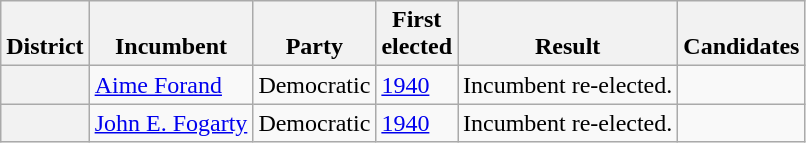<table class=wikitable>
<tr valign=bottom>
<th>District</th>
<th>Incumbent</th>
<th>Party</th>
<th>First<br>elected</th>
<th>Result</th>
<th>Candidates</th>
</tr>
<tr>
<th></th>
<td><a href='#'>Aime Forand</a></td>
<td>Democratic</td>
<td><a href='#'>1940</a></td>
<td>Incumbent re-elected.</td>
<td nowrap></td>
</tr>
<tr>
<th></th>
<td><a href='#'>John E. Fogarty</a></td>
<td>Democratic</td>
<td><a href='#'>1940</a></td>
<td>Incumbent re-elected.</td>
<td nowrap></td>
</tr>
</table>
